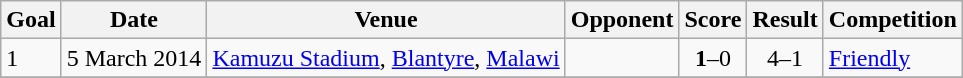<table class="wikitable plainrowheaders sortable">
<tr>
<th>Goal</th>
<th>Date</th>
<th>Venue</th>
<th>Opponent</th>
<th>Score</th>
<th>Result</th>
<th>Competition</th>
</tr>
<tr>
<td>1</td>
<td>5 March 2014</td>
<td><a href='#'>Kamuzu Stadium</a>, <a href='#'>Blantyre</a>, <a href='#'>Malawi</a></td>
<td></td>
<td align=center><strong>1</strong>–0</td>
<td align=center>4–1</td>
<td><a href='#'>Friendly</a></td>
</tr>
<tr>
</tr>
</table>
